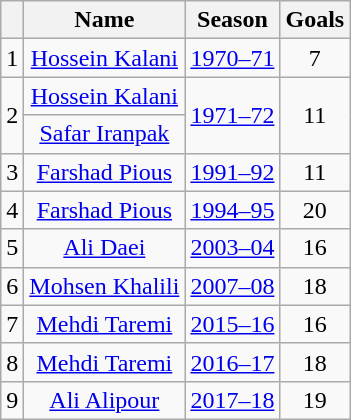<table class="wikitable"style=text-align:center>
<tr>
<th></th>
<th><strong>Name</strong></th>
<th><strong>Season</strong></th>
<th><strong>Goals</strong></th>
</tr>
<tr>
<td>1</td>
<td><a href='#'>Hossein Kalani</a></td>
<td><a href='#'>1970–71</a></td>
<td>7</td>
</tr>
<tr>
<td rowspan="2">2</td>
<td><a href='#'>Hossein Kalani</a></td>
<td rowspan="2"><a href='#'>1971–72</a></td>
<td rowspan="2">11</td>
</tr>
<tr>
<td><a href='#'>Safar Iranpak</a></td>
</tr>
<tr>
<td>3</td>
<td><a href='#'>Farshad Pious</a></td>
<td><a href='#'>1991–92</a></td>
<td>11</td>
</tr>
<tr>
<td>4</td>
<td><a href='#'>Farshad Pious</a></td>
<td><a href='#'>1994–95</a></td>
<td>20</td>
</tr>
<tr>
<td>5</td>
<td><a href='#'>Ali Daei</a></td>
<td><a href='#'>2003–04</a></td>
<td>16</td>
</tr>
<tr>
<td>6</td>
<td><a href='#'>Mohsen Khalili</a></td>
<td><a href='#'>2007–08</a></td>
<td>18</td>
</tr>
<tr>
<td>7</td>
<td><a href='#'>Mehdi Taremi</a></td>
<td><a href='#'>2015–16</a></td>
<td>16</td>
</tr>
<tr>
<td>8</td>
<td><a href='#'>Mehdi Taremi</a></td>
<td><a href='#'>2016–17</a></td>
<td>18</td>
</tr>
<tr>
<td>9</td>
<td><a href='#'>Ali Alipour</a></td>
<td><a href='#'>2017–18</a></td>
<td>19</td>
</tr>
</table>
